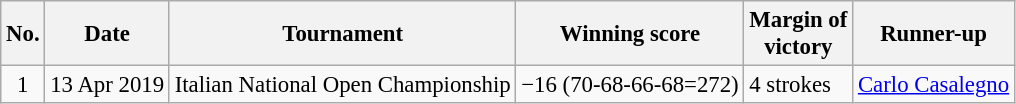<table class="wikitable" style="font-size:95%;">
<tr>
<th>No.</th>
<th>Date</th>
<th>Tournament</th>
<th>Winning score</th>
<th>Margin of<br>victory</th>
<th>Runner-up</th>
</tr>
<tr>
<td align=center>1</td>
<td align=right>13 Apr 2019</td>
<td>Italian National Open Championship</td>
<td>−16 (70-68-66-68=272)</td>
<td>4 strokes</td>
<td> <a href='#'>Carlo Casalegno</a></td>
</tr>
</table>
